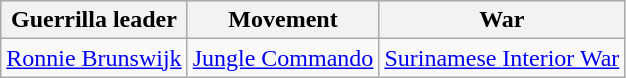<table class="wikitable">
<tr>
<th>Guerrilla leader</th>
<th>Movement</th>
<th>War</th>
</tr>
<tr>
<td><a href='#'>Ronnie Brunswijk</a></td>
<td><a href='#'>Jungle Commando</a></td>
<td><a href='#'>Surinamese Interior War</a></td>
</tr>
</table>
